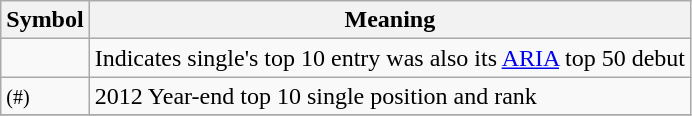<table Class="wikitable">
<tr>
<th>Symbol</th>
<th>Meaning</th>
</tr>
<tr '>
<td></td>
<td>Indicates single's top 10 entry was also its <a href='#'>ARIA</a> top 50 debut</td>
</tr>
<tr>
<td><small>(#)</small></td>
<td>2012 Year-end top 10 single position and rank </td>
</tr>
<tr>
</tr>
</table>
